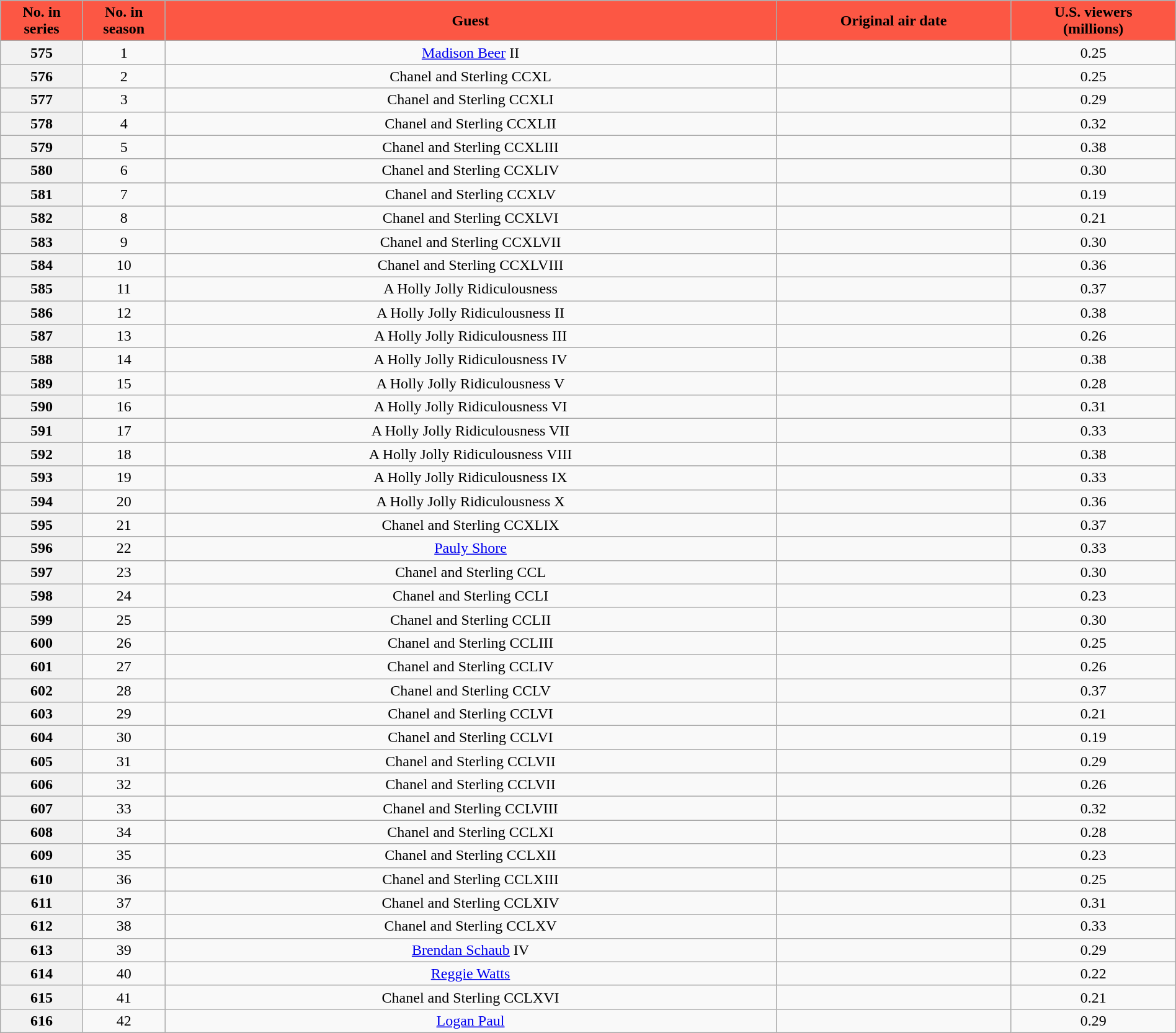<table class="wikitable plainrowheaders" style="width:100%;text-align: center">
<tr>
<th scope="col" style="background-color: #FC5744; color: #000000;" width=7%>No. in<br>series</th>
<th scope="col" style="background-color: #FC5744; color: #000000;" width=7%>No. in<br>season</th>
<th scope="col" style="background-color: #FC5744; color: #000000;">Guest</th>
<th scope="col" style="background-color: #FC5744; color: #000000;" width=20%>Original air date</th>
<th scope="col" style="background-color: #FC5744; color: #000000;" width=14%>U.S. viewers<br>(millions)</th>
</tr>
<tr>
<th>575</th>
<td>1</td>
<td><a href='#'>Madison Beer</a> II</td>
<td></td>
<td>0.25</td>
</tr>
<tr>
<th>576</th>
<td>2</td>
<td>Chanel and Sterling CCXL</td>
<td></td>
<td>0.25</td>
</tr>
<tr>
<th>577</th>
<td>3</td>
<td>Chanel and Sterling CCXLI</td>
<td></td>
<td>0.29</td>
</tr>
<tr>
<th>578</th>
<td>4</td>
<td>Chanel and Sterling CCXLII</td>
<td></td>
<td>0.32</td>
</tr>
<tr>
<th>579</th>
<td>5</td>
<td>Chanel and Sterling CCXLIII</td>
<td></td>
<td>0.38</td>
</tr>
<tr>
<th>580</th>
<td>6</td>
<td>Chanel and Sterling CCXLIV</td>
<td></td>
<td>0.30</td>
</tr>
<tr>
<th>581</th>
<td>7</td>
<td>Chanel and Sterling CCXLV</td>
<td></td>
<td>0.19</td>
</tr>
<tr>
<th>582</th>
<td>8</td>
<td>Chanel and Sterling CCXLVI</td>
<td></td>
<td>0.21</td>
</tr>
<tr>
<th>583</th>
<td>9</td>
<td>Chanel and Sterling CCXLVII</td>
<td></td>
<td>0.30</td>
</tr>
<tr>
<th>584</th>
<td>10</td>
<td>Chanel and Sterling CCXLVIII</td>
<td></td>
<td>0.36</td>
</tr>
<tr>
<th>585</th>
<td>11</td>
<td>A Holly Jolly Ridiculousness</td>
<td></td>
<td>0.37</td>
</tr>
<tr>
<th>586</th>
<td>12</td>
<td>A Holly Jolly Ridiculousness II</td>
<td></td>
<td>0.38</td>
</tr>
<tr>
<th>587</th>
<td>13</td>
<td>A Holly Jolly Ridiculousness III</td>
<td></td>
<td>0.26</td>
</tr>
<tr>
<th>588</th>
<td>14</td>
<td>A Holly Jolly Ridiculousness IV</td>
<td></td>
<td>0.38</td>
</tr>
<tr>
<th>589</th>
<td>15</td>
<td>A Holly Jolly Ridiculousness V</td>
<td></td>
<td>0.28</td>
</tr>
<tr>
<th>590</th>
<td>16</td>
<td>A Holly Jolly Ridiculousness VI</td>
<td></td>
<td>0.31</td>
</tr>
<tr>
<th>591</th>
<td>17</td>
<td>A Holly Jolly Ridiculousness VII</td>
<td></td>
<td>0.33</td>
</tr>
<tr>
<th>592</th>
<td>18</td>
<td>A Holly Jolly Ridiculousness VIII</td>
<td></td>
<td>0.38</td>
</tr>
<tr>
<th>593</th>
<td>19</td>
<td>A Holly Jolly Ridiculousness IX</td>
<td></td>
<td>0.33</td>
</tr>
<tr>
<th>594</th>
<td>20</td>
<td>A Holly Jolly Ridiculousness X</td>
<td></td>
<td>0.36</td>
</tr>
<tr>
<th>595</th>
<td>21</td>
<td>Chanel and Sterling CCXLIX</td>
<td></td>
<td>0.37</td>
</tr>
<tr>
<th>596</th>
<td>22</td>
<td><a href='#'>Pauly Shore</a></td>
<td></td>
<td>0.33</td>
</tr>
<tr>
<th>597</th>
<td>23</td>
<td>Chanel and Sterling CCL</td>
<td></td>
<td>0.30</td>
</tr>
<tr>
<th>598</th>
<td>24</td>
<td>Chanel and Sterling CCLI</td>
<td></td>
<td>0.23</td>
</tr>
<tr>
<th>599</th>
<td>25</td>
<td>Chanel and Sterling CCLII</td>
<td></td>
<td>0.30</td>
</tr>
<tr>
<th>600</th>
<td>26</td>
<td>Chanel and Sterling CCLIII</td>
<td></td>
<td>0.25</td>
</tr>
<tr>
<th>601</th>
<td>27</td>
<td>Chanel and Sterling CCLIV</td>
<td></td>
<td>0.26</td>
</tr>
<tr>
<th>602</th>
<td>28</td>
<td>Chanel and Sterling CCLV</td>
<td></td>
<td>0.37</td>
</tr>
<tr>
<th>603</th>
<td>29</td>
<td>Chanel and Sterling CCLVI</td>
<td></td>
<td>0.21</td>
</tr>
<tr>
<th>604</th>
<td>30</td>
<td>Chanel and Sterling CCLVI</td>
<td></td>
<td>0.19</td>
</tr>
<tr>
<th>605</th>
<td>31</td>
<td>Chanel and Sterling CCLVII</td>
<td></td>
<td>0.29</td>
</tr>
<tr>
<th>606</th>
<td>32</td>
<td>Chanel and Sterling CCLVII</td>
<td></td>
<td>0.26</td>
</tr>
<tr>
<th>607</th>
<td>33</td>
<td>Chanel and Sterling CCLVIII</td>
<td></td>
<td>0.32</td>
</tr>
<tr>
<th>608</th>
<td>34</td>
<td>Chanel and Sterling CCLXI</td>
<td></td>
<td>0.28</td>
</tr>
<tr>
<th>609</th>
<td>35</td>
<td>Chanel and Sterling CCLXII</td>
<td></td>
<td>0.23</td>
</tr>
<tr>
<th>610</th>
<td>36</td>
<td>Chanel and Sterling CCLXIII</td>
<td></td>
<td>0.25</td>
</tr>
<tr>
<th>611</th>
<td>37</td>
<td>Chanel and Sterling CCLXIV</td>
<td></td>
<td>0.31</td>
</tr>
<tr>
<th>612</th>
<td>38</td>
<td>Chanel and Sterling CCLXV</td>
<td></td>
<td>0.33</td>
</tr>
<tr>
<th>613</th>
<td>39</td>
<td><a href='#'>Brendan Schaub</a> IV</td>
<td></td>
<td>0.29</td>
</tr>
<tr>
<th>614</th>
<td>40</td>
<td><a href='#'>Reggie Watts</a></td>
<td></td>
<td>0.22</td>
</tr>
<tr>
<th>615</th>
<td>41</td>
<td>Chanel and Sterling CCLXVI</td>
<td></td>
<td>0.21</td>
</tr>
<tr>
<th>616</th>
<td>42</td>
<td><a href='#'>Logan Paul</a></td>
<td></td>
<td>0.29</td>
</tr>
</table>
